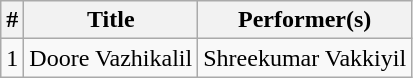<table class="wikitable">
<tr>
<th>#</th>
<th>Title</th>
<th>Performer(s)</th>
</tr>
<tr>
<td>1</td>
<td>Doore Vazhikalil</td>
<td>Shreekumar Vakkiyil</td>
</tr>
</table>
